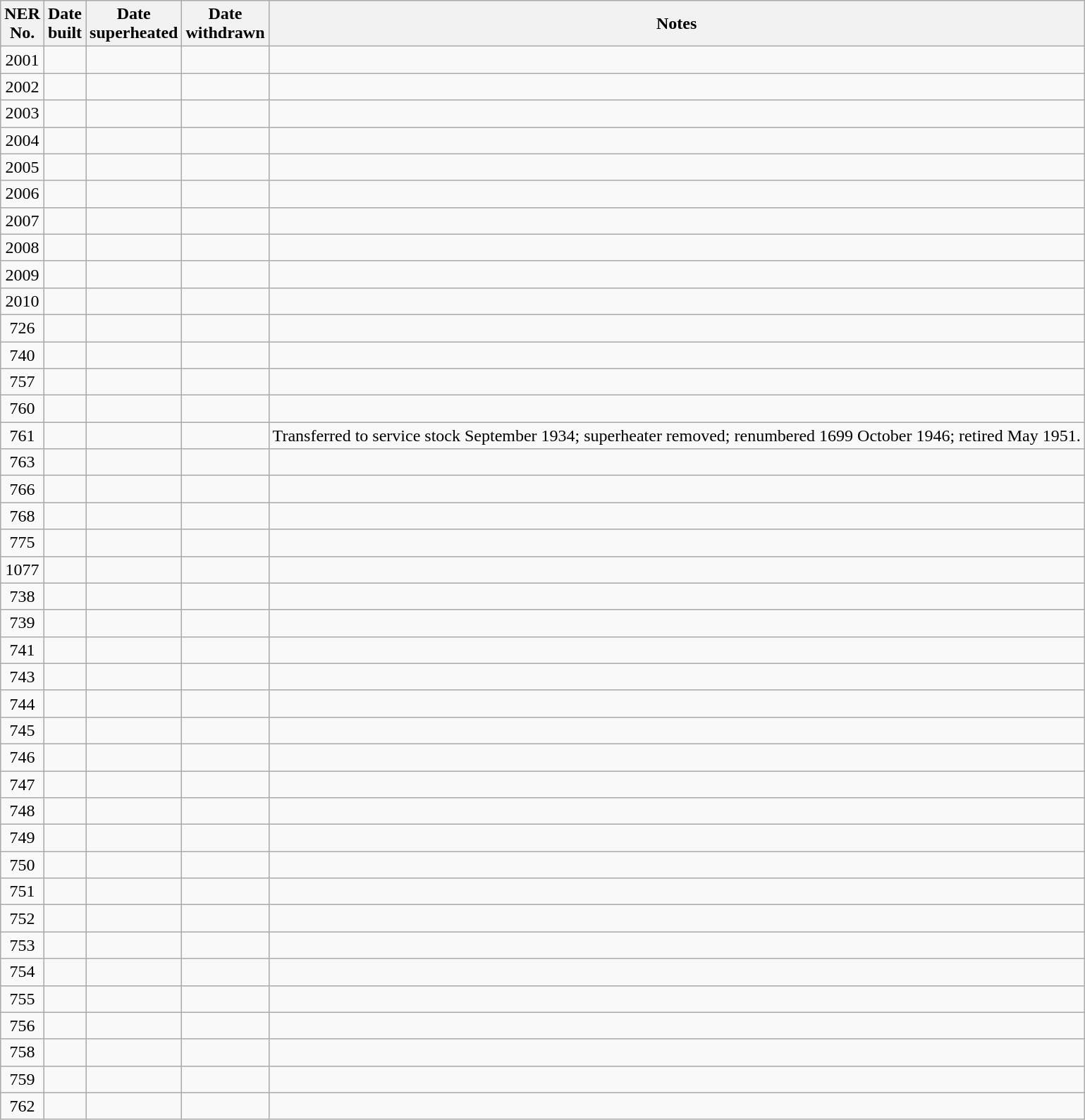<table class="wikitable sortable" style=text-align:center>
<tr>
<th>NER<br>No.</th>
<th>Date<br>built</th>
<th>Date<br>superheated</th>
<th>Date<br>withdrawn</th>
<th>Notes</th>
</tr>
<tr>
<td>2001</td>
<td></td>
<td></td>
<td></td>
<td align=left></td>
</tr>
<tr>
<td>2002</td>
<td></td>
<td></td>
<td></td>
<td align=left></td>
</tr>
<tr>
<td>2003</td>
<td></td>
<td></td>
<td></td>
<td align=left></td>
</tr>
<tr>
<td>2004</td>
<td></td>
<td></td>
<td></td>
<td align=left></td>
</tr>
<tr>
<td>2005</td>
<td></td>
<td></td>
<td></td>
<td align=left></td>
</tr>
<tr>
<td>2006</td>
<td></td>
<td></td>
<td></td>
<td align=left></td>
</tr>
<tr>
<td>2007</td>
<td></td>
<td></td>
<td></td>
<td align=left></td>
</tr>
<tr>
<td>2008</td>
<td></td>
<td></td>
<td></td>
<td align=left></td>
</tr>
<tr>
<td>2009</td>
<td></td>
<td></td>
<td></td>
<td align=left></td>
</tr>
<tr>
<td>2010</td>
<td></td>
<td></td>
<td></td>
<td align=left></td>
</tr>
<tr>
<td>726</td>
<td></td>
<td></td>
<td></td>
<td align=left></td>
</tr>
<tr>
<td>740</td>
<td></td>
<td></td>
<td></td>
<td align=left></td>
</tr>
<tr>
<td>757</td>
<td></td>
<td></td>
<td></td>
<td align=left></td>
</tr>
<tr>
<td>760</td>
<td></td>
<td></td>
<td></td>
<td align=left></td>
</tr>
<tr>
<td>761</td>
<td></td>
<td></td>
<td></td>
<td align=left>Transferred to service stock September 1934; superheater removed; renumbered 1699 October 1946; retired May 1951.</td>
</tr>
<tr>
<td>763</td>
<td></td>
<td></td>
<td></td>
<td align=left></td>
</tr>
<tr>
<td>766</td>
<td></td>
<td></td>
<td></td>
<td align=left></td>
</tr>
<tr>
<td>768</td>
<td></td>
<td></td>
<td></td>
<td align=left></td>
</tr>
<tr>
<td>775</td>
<td></td>
<td></td>
<td></td>
<td align=left></td>
</tr>
<tr>
<td>1077</td>
<td></td>
<td></td>
<td></td>
<td align=left></td>
</tr>
<tr>
<td>738</td>
<td></td>
<td></td>
<td></td>
<td align=left></td>
</tr>
<tr>
<td>739</td>
<td></td>
<td></td>
<td></td>
<td align=left></td>
</tr>
<tr>
<td>741</td>
<td></td>
<td></td>
<td></td>
<td align=left></td>
</tr>
<tr>
<td>743</td>
<td></td>
<td></td>
<td></td>
<td align=left></td>
</tr>
<tr>
<td>744</td>
<td></td>
<td></td>
<td></td>
<td align=left></td>
</tr>
<tr>
<td>745</td>
<td></td>
<td></td>
<td></td>
<td align=left></td>
</tr>
<tr>
<td>746</td>
<td></td>
<td></td>
<td></td>
<td align=left></td>
</tr>
<tr>
<td>747</td>
<td></td>
<td></td>
<td></td>
<td align=left></td>
</tr>
<tr>
<td>748</td>
<td></td>
<td></td>
<td></td>
<td align=left></td>
</tr>
<tr>
<td>749</td>
<td></td>
<td></td>
<td></td>
<td align=left></td>
</tr>
<tr>
<td>750</td>
<td></td>
<td></td>
<td></td>
<td align=left></td>
</tr>
<tr>
<td>751</td>
<td></td>
<td></td>
<td></td>
<td align=left></td>
</tr>
<tr>
<td>752</td>
<td></td>
<td></td>
<td></td>
<td align=left></td>
</tr>
<tr>
<td>753</td>
<td></td>
<td></td>
<td></td>
<td align=left></td>
</tr>
<tr>
<td>754</td>
<td></td>
<td></td>
<td></td>
<td align=left></td>
</tr>
<tr>
<td>755</td>
<td></td>
<td></td>
<td></td>
<td align=left></td>
</tr>
<tr>
<td>756</td>
<td></td>
<td></td>
<td></td>
<td align=left></td>
</tr>
<tr>
<td>758</td>
<td></td>
<td></td>
<td></td>
<td align=left></td>
</tr>
<tr>
<td>759</td>
<td></td>
<td></td>
<td></td>
<td align=left></td>
</tr>
<tr>
<td>762</td>
<td></td>
<td></td>
<td></td>
<td align=left></td>
</tr>
</table>
